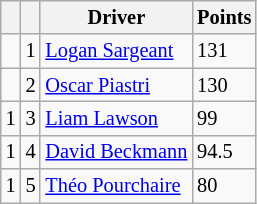<table class="wikitable" style="font-size: 85%;">
<tr>
<th></th>
<th></th>
<th>Driver</th>
<th>Points</th>
</tr>
<tr>
<td align="left"></td>
<td align="center">1</td>
<td> <a href='#'>Logan Sargeant</a></td>
<td>131</td>
</tr>
<tr>
<td align="left"></td>
<td align="center">2</td>
<td> <a href='#'>Oscar Piastri</a></td>
<td>130</td>
</tr>
<tr>
<td align="left"> 1</td>
<td align="center">3</td>
<td> <a href='#'>Liam Lawson</a></td>
<td>99</td>
</tr>
<tr>
<td align="left"> 1</td>
<td align="center">4</td>
<td> <a href='#'>David Beckmann</a></td>
<td>94.5</td>
</tr>
<tr>
<td align="left"> 1</td>
<td align="center">5</td>
<td> <a href='#'>Théo Pourchaire</a></td>
<td>80</td>
</tr>
</table>
